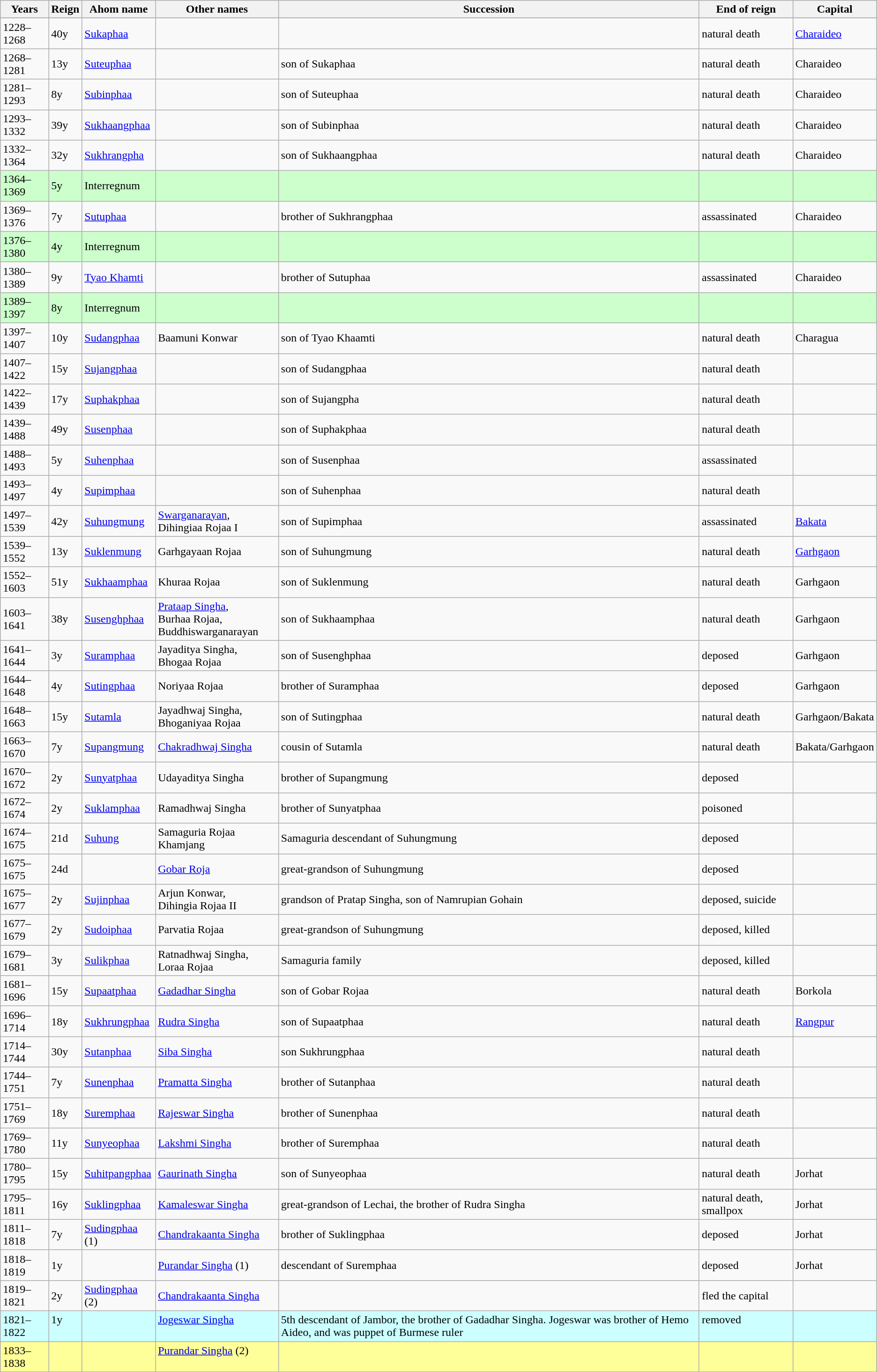<table class="wikitable">
<tr>
<th>Years</th>
<th>Reign</th>
<th>Ahom name</th>
<th>Other names</th>
<th>Succession</th>
<th>End of reign</th>
<th>Capital</th>
</tr>
<tr>
</tr>
<tr --->
<td>1228–1268</td>
<td>40y</td>
<td><a href='#'>Sukaphaa</a></td>
<td></td>
<td></td>
<td>natural death</td>
<td><a href='#'>Charaideo</a></td>
</tr>
<tr --->
<td>1268–1281</td>
<td>13y</td>
<td><a href='#'>Suteuphaa</a></td>
<td></td>
<td>son of Sukaphaa</td>
<td>natural death</td>
<td>Charaideo</td>
</tr>
<tr --->
<td>1281–1293</td>
<td>8y</td>
<td><a href='#'>Subinphaa</a></td>
<td></td>
<td>son of Suteuphaa</td>
<td>natural death</td>
<td>Charaideo</td>
</tr>
<tr --->
<td>1293–1332</td>
<td>39y</td>
<td><a href='#'>Sukhaangphaa</a></td>
<td></td>
<td>son of Subinphaa</td>
<td>natural death</td>
<td>Charaideo</td>
</tr>
<tr --->
<td>1332–1364</td>
<td>32y</td>
<td><a href='#'>Sukhrangpha</a></td>
<td></td>
<td>son of Sukhaangphaa</td>
<td>natural death</td>
<td>Charaideo</td>
</tr>
<tr bgcolor="#CCFFCC">
<td>1364–1369</td>
<td>5y</td>
<td>Interregnum</td>
<td></td>
<td></td>
<td></td>
<td></td>
</tr>
<tr --->
<td>1369–1376</td>
<td>7y</td>
<td><a href='#'>Sutuphaa</a></td>
<td></td>
<td>brother of Sukhrangphaa</td>
<td>assassinated</td>
<td>Charaideo</td>
</tr>
<tr bgcolor="#CCFFCC">
<td>1376–1380</td>
<td>4y</td>
<td>Interregnum</td>
<td></td>
<td></td>
<td></td>
<td></td>
</tr>
<tr --->
<td>1380–1389</td>
<td>9y</td>
<td><a href='#'>Tyao Khamti</a></td>
<td></td>
<td>brother of Sutuphaa</td>
<td>assassinated</td>
<td>Charaideo</td>
</tr>
<tr bgcolor="#CCFFCC">
<td>1389–1397</td>
<td>8y</td>
<td>Interregnum</td>
<td></td>
<td></td>
<td></td>
<td></td>
</tr>
<tr --->
<td>1397–1407</td>
<td>10y</td>
<td><a href='#'>Sudangphaa</a></td>
<td>Baamuni Konwar</td>
<td>son of Tyao Khaamti</td>
<td>natural death</td>
<td>Charagua</td>
</tr>
<tr --->
<td>1407–1422</td>
<td>15y</td>
<td><a href='#'>Sujangphaa</a></td>
<td></td>
<td>son of Sudangphaa</td>
<td>natural death</td>
<td></td>
</tr>
<tr --->
<td>1422–1439</td>
<td>17y</td>
<td><a href='#'>Suphakphaa</a></td>
<td></td>
<td>son of Sujangpha</td>
<td>natural death</td>
<td></td>
</tr>
<tr --->
<td>1439–1488</td>
<td>49y</td>
<td><a href='#'>Susenphaa</a></td>
<td></td>
<td>son of Suphakphaa</td>
<td>natural death</td>
<td></td>
</tr>
<tr --->
<td>1488–1493</td>
<td>5y</td>
<td><a href='#'>Suhenphaa</a></td>
<td></td>
<td>son of Susenphaa</td>
<td>assassinated</td>
<td></td>
</tr>
<tr --->
<td>1493–1497</td>
<td>4y</td>
<td><a href='#'>Supimphaa</a></td>
<td></td>
<td>son of Suhenphaa</td>
<td>natural death</td>
<td></td>
</tr>
<tr ---valign="top">
<td>1497–1539</td>
<td>42y</td>
<td><a href='#'>Suhungmung</a></td>
<td><a href='#'>Swarganarayan</a>,<br> Dihingiaa Rojaa I</td>
<td>son of Supimphaa</td>
<td>assassinated</td>
<td><a href='#'>Bakata</a></td>
</tr>
<tr --->
<td>1539–1552</td>
<td>13y</td>
<td><a href='#'>Suklenmung</a></td>
<td>Garhgayaan Rojaa</td>
<td>son of Suhungmung</td>
<td>natural death</td>
<td><a href='#'>Garhgaon</a></td>
</tr>
<tr --->
<td>1552–1603</td>
<td>51y</td>
<td><a href='#'>Sukhaamphaa</a></td>
<td>Khuraa Rojaa</td>
<td>son of Suklenmung</td>
<td>natural death</td>
<td>Garhgaon</td>
</tr>
<tr ---valign="top">
<td>1603–1641</td>
<td>38y</td>
<td><a href='#'>Susenghphaa</a></td>
<td><a href='#'>Prataap Singha</a>,<br> Burhaa Rojaa,<br> Buddhiswarganarayan</td>
<td>son of Sukhaamphaa</td>
<td>natural death</td>
<td>Garhgaon</td>
</tr>
<tr ---valign="top">
<td>1641–1644</td>
<td>3y</td>
<td><a href='#'>Suramphaa</a></td>
<td>Jayaditya Singha,<br> Bhogaa Rojaa</td>
<td>son of Susenghphaa</td>
<td>deposed</td>
<td>Garhgaon</td>
</tr>
<tr ---valign="top">
<td>1644–1648</td>
<td>4y</td>
<td><a href='#'>Sutingphaa</a></td>
<td>Noriyaa Rojaa</td>
<td>brother of Suramphaa</td>
<td>deposed</td>
<td>Garhgaon</td>
</tr>
<tr ---valign="top">
<td>1648–1663</td>
<td>15y</td>
<td><a href='#'>Sutamla</a></td>
<td>Jayadhwaj Singha,<br> Bhoganiyaa Rojaa</td>
<td>son of Sutingphaa</td>
<td>natural death</td>
<td>Garhgaon/Bakata</td>
</tr>
<tr ---valign="top">
<td>1663–1670</td>
<td>7y</td>
<td><a href='#'>Supangmung</a></td>
<td><a href='#'>Chakradhwaj Singha</a></td>
<td>cousin of Sutamla</td>
<td>natural death</td>
<td>Bakata/Garhgaon</td>
</tr>
<tr --->
<td>1670–1672</td>
<td>2y</td>
<td><a href='#'>Sunyatphaa</a></td>
<td>Udayaditya Singha</td>
<td>brother of Supangmung</td>
<td>deposed</td>
<td></td>
</tr>
<tr --->
<td>1672–1674</td>
<td>2y</td>
<td><a href='#'>Suklamphaa</a></td>
<td>Ramadhwaj Singha</td>
<td>brother of Sunyatphaa</td>
<td>poisoned</td>
<td></td>
</tr>
<tr ---valign="top">
<td>1674–1675</td>
<td>21d</td>
<td><a href='#'>Suhung</a></td>
<td>Samaguria Rojaa Khamjang</td>
<td>Samaguria descendant of Suhungmung</td>
<td>deposed</td>
<td></td>
</tr>
<tr ---valign="top">
<td>1675–1675</td>
<td>24d</td>
<td></td>
<td><a href='#'>Gobar Roja</a></td>
<td>great-grandson of Suhungmung</td>
<td>deposed</td>
<td></td>
</tr>
<tr ---valign="top">
<td>1675–1677</td>
<td>2y</td>
<td><a href='#'>Sujinphaa</a></td>
<td>Arjun Konwar,<br> Dihingia Rojaa II</td>
<td>grandson of Pratap Singha, son of Namrupian Gohain</td>
<td>deposed, suicide</td>
<td></td>
</tr>
<tr ---valign="top">
<td>1677–1679</td>
<td>2y</td>
<td><a href='#'>Sudoiphaa</a></td>
<td>Parvatia Rojaa</td>
<td>great-grandson of Suhungmung</td>
<td>deposed, killed</td>
<td></td>
</tr>
<tr ---valign="top">
<td>1679–1681</td>
<td>3y</td>
<td><a href='#'>Sulikphaa</a></td>
<td>Ratnadhwaj Singha,<br> Loraa Rojaa</td>
<td>Samaguria family</td>
<td>deposed, killed</td>
<td></td>
</tr>
<tr --->
<td>1681–1696</td>
<td>15y</td>
<td><a href='#'>Supaatphaa</a></td>
<td><a href='#'>Gadadhar Singha</a></td>
<td>son of Gobar Rojaa</td>
<td>natural death</td>
<td>Borkola</td>
</tr>
<tr --->
<td>1696–1714</td>
<td>18y</td>
<td><a href='#'>Sukhrungphaa</a></td>
<td><a href='#'>Rudra Singha</a></td>
<td>son of Supaatphaa</td>
<td>natural death</td>
<td><a href='#'>Rangpur</a></td>
</tr>
<tr --->
<td>1714–1744</td>
<td>30y</td>
<td><a href='#'>Sutanphaa</a></td>
<td><a href='#'>Siba Singha</a></td>
<td>son Sukhrungphaa</td>
<td>natural death</td>
<td></td>
</tr>
<tr --->
<td>1744–1751</td>
<td>7y</td>
<td><a href='#'>Sunenphaa</a></td>
<td><a href='#'>Pramatta Singha</a></td>
<td>brother of Sutanphaa</td>
<td>natural death</td>
<td></td>
</tr>
<tr --->
<td>1751–1769</td>
<td>18y</td>
<td><a href='#'>Suremphaa</a></td>
<td><a href='#'>Rajeswar Singha</a></td>
<td>brother of Sunenphaa</td>
<td>natural death</td>
<td></td>
</tr>
<tr --->
<td>1769–1780</td>
<td>11y</td>
<td><a href='#'>Sunyeophaa</a></td>
<td><a href='#'>Lakshmi Singha</a></td>
<td>brother of Suremphaa</td>
<td>natural death</td>
<td></td>
</tr>
<tr -->
<td>1780–1795</td>
<td>15y</td>
<td><a href='#'>Suhitpangphaa</a></td>
<td><a href='#'>Gaurinath Singha</a></td>
<td>son of Sunyeophaa</td>
<td>natural death</td>
<td>Jorhat</td>
</tr>
<tr --->
<td>1795–1811</td>
<td>16y</td>
<td><a href='#'>Suklingphaa</a></td>
<td><a href='#'>Kamaleswar Singha</a></td>
<td>great-grandson of Lechai, the brother of Rudra Singha</td>
<td>natural death, smallpox</td>
<td>Jorhat</td>
</tr>
<tr ---valign="top">
<td>1811–1818</td>
<td>7y</td>
<td><a href='#'>Sudingphaa</a> (1)</td>
<td><a href='#'>Chandrakaanta Singha</a></td>
<td>brother of Suklingphaa</td>
<td>deposed</td>
<td>Jorhat</td>
</tr>
<tr ---valign="top">
<td>1818–1819</td>
<td>1y</td>
<td></td>
<td><a href='#'>Purandar Singha</a> (1)</td>
<td>descendant of Suremphaa</td>
<td>deposed</td>
<td>Jorhat</td>
</tr>
<tr ---valign="top">
<td>1819–1821</td>
<td>2y</td>
<td><a href='#'>Sudingphaa</a> (2)</td>
<td><a href='#'>Chandrakaanta Singha</a></td>
<td></td>
<td>fled the capital</td>
<td></td>
</tr>
<tr bgcolor="#CCFFFF" valign="top">
<td>1821–1822</td>
<td>1y</td>
<td></td>
<td><a href='#'>Jogeswar Singha</a></td>
<td>5th descendant of Jambor, the brother of Gadadhar Singha. Jogeswar was brother of Hemo Aideo, and was puppet of Burmese ruler</td>
<td>removed</td>
<td></td>
</tr>
<tr bgcolor="#FFFF99" valign="top">
<td>1833–1838</td>
<td></td>
<td></td>
<td><a href='#'>Purandar Singha</a> (2)</td>
<td></td>
<td></td>
<td></td>
</tr>
</table>
